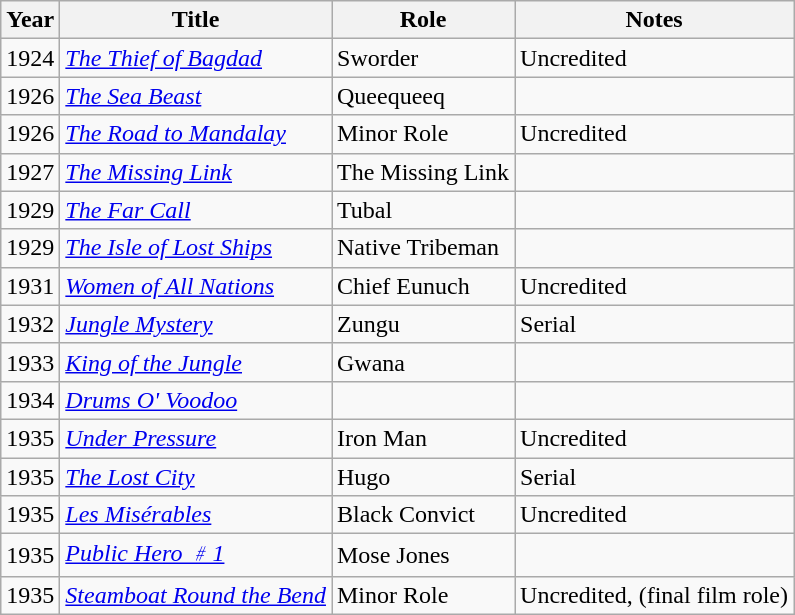<table class="wikitable">
<tr>
<th>Year</th>
<th>Title</th>
<th>Role</th>
<th>Notes</th>
</tr>
<tr>
<td>1924</td>
<td><em><a href='#'>The Thief of Bagdad</a></em></td>
<td>Sworder</td>
<td>Uncredited</td>
</tr>
<tr>
<td>1926</td>
<td><em><a href='#'>The Sea Beast</a></em></td>
<td>Queequeeq</td>
<td></td>
</tr>
<tr>
<td>1926</td>
<td><em><a href='#'>The Road to Mandalay</a></em></td>
<td>Minor Role</td>
<td>Uncredited</td>
</tr>
<tr>
<td>1927</td>
<td><em><a href='#'>The Missing Link</a></em></td>
<td>The Missing Link</td>
<td></td>
</tr>
<tr>
<td>1929</td>
<td><em><a href='#'>The Far Call</a></em></td>
<td>Tubal</td>
<td></td>
</tr>
<tr>
<td>1929</td>
<td><em><a href='#'>The Isle of Lost Ships</a></em></td>
<td>Native Tribeman</td>
<td></td>
</tr>
<tr>
<td>1931</td>
<td><em><a href='#'>Women of All Nations</a></em></td>
<td>Chief Eunuch</td>
<td>Uncredited</td>
</tr>
<tr>
<td>1932</td>
<td><em><a href='#'>Jungle Mystery</a></em></td>
<td>Zungu</td>
<td>Serial</td>
</tr>
<tr>
<td>1933</td>
<td><em><a href='#'>King of the Jungle</a></em></td>
<td>Gwana</td>
<td></td>
</tr>
<tr>
<td>1934</td>
<td><em><a href='#'>Drums O' Voodoo</a></em></td>
<td></td>
<td></td>
</tr>
<tr>
<td>1935</td>
<td><em><a href='#'>Under Pressure</a></em></td>
<td>Iron Man</td>
<td>Uncredited</td>
</tr>
<tr>
<td>1935</td>
<td><em><a href='#'>The Lost City</a></em></td>
<td>Hugo</td>
<td>Serial</td>
</tr>
<tr>
<td>1935</td>
<td><em><a href='#'>Les Misérables</a></em></td>
<td>Black Convict</td>
<td>Uncredited</td>
</tr>
<tr>
<td>1935</td>
<td><em><a href='#'>Public Hero ﹟1</a></em></td>
<td>Mose Jones</td>
<td></td>
</tr>
<tr>
<td>1935</td>
<td><em><a href='#'>Steamboat Round the Bend</a></em></td>
<td>Minor Role</td>
<td>Uncredited, (final film role)</td>
</tr>
</table>
